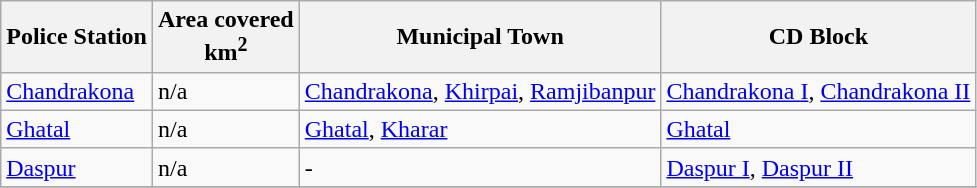<table class="wikitable sortable">
<tr>
<th>Police Station</th>
<th>Area covered<br>km<sup>2</sup></th>
<th>Municipal Town</th>
<th>CD Block</th>
</tr>
<tr>
<td><a href='#'>Chandrakona</a></td>
<td>n/a</td>
<td><a href='#'>Chandrakona</a>, <a href='#'>Khirpai</a>, <a href='#'>Ramjibanpur</a></td>
<td><a href='#'>Chandrakona I</a>, <a href='#'>Chandrakona II</a></td>
</tr>
<tr>
<td><a href='#'>Ghatal</a></td>
<td>n/a</td>
<td><a href='#'>Ghatal</a>, <a href='#'>Kharar</a></td>
<td><a href='#'>Ghatal</a></td>
</tr>
<tr>
<td><a href='#'>Daspur</a></td>
<td>n/a</td>
<td>-</td>
<td><a href='#'>Daspur I</a>, <a href='#'>Daspur II</a></td>
</tr>
<tr>
</tr>
</table>
